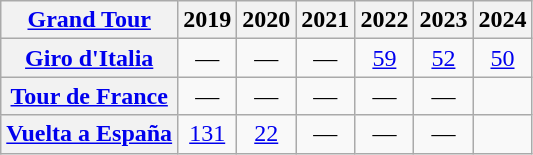<table class="wikitable plainrowheaders">
<tr>
<th scope="col"><a href='#'>Grand Tour</a></th>
<th scope="col">2019</th>
<th scope="col">2020</th>
<th scope="col">2021</th>
<th scope="col">2022</th>
<th scope="col">2023</th>
<th>2024</th>
</tr>
<tr style="text-align:center;">
<th scope="row"> <a href='#'>Giro d'Italia</a></th>
<td>—</td>
<td>—</td>
<td>—</td>
<td><a href='#'>59</a></td>
<td><a href='#'>52</a></td>
<td><a href='#'>50</a></td>
</tr>
<tr style="text-align:center;">
<th scope="row"> <a href='#'>Tour de France</a></th>
<td>—</td>
<td>—</td>
<td>—</td>
<td>—</td>
<td>—</td>
<td></td>
</tr>
<tr style="text-align:center;">
<th scope="row"> <a href='#'>Vuelta a España</a></th>
<td><a href='#'>131</a></td>
<td><a href='#'>22</a></td>
<td>—</td>
<td>—</td>
<td>—</td>
<td></td>
</tr>
</table>
